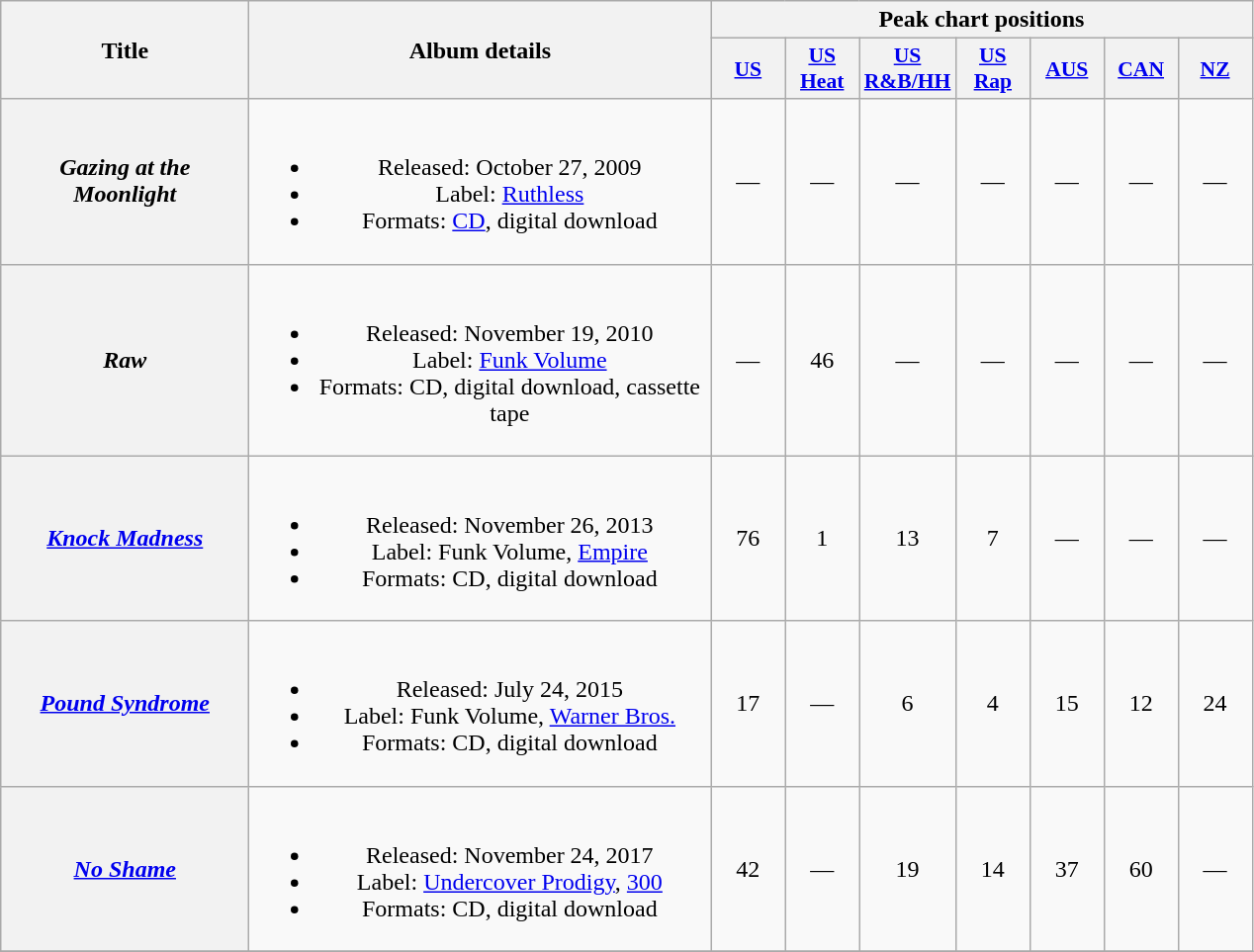<table class="wikitable plainrowheaders" style="text-align:center;">
<tr>
<th scope="col" rowspan="2" style="width:10em;">Title</th>
<th scope="col" rowspan="2" style="width:19em;">Album details</th>
<th scope="col" colspan="7">Peak chart positions</th>
</tr>
<tr>
<th scope="col" style="width:3em;font-size:90%;"><a href='#'>US</a><br></th>
<th scope="col" style="width:3em;font-size:90%;"><a href='#'>US Heat</a><br></th>
<th scope="col" style="width:3em;font-size:90%;"><a href='#'>US R&B/HH</a><br></th>
<th scope="col" style="width:3em;font-size:90%;"><a href='#'>US<br>Rap</a><br></th>
<th scope="col" style="width:3em;font-size:90%;"><a href='#'>AUS</a><br></th>
<th scope="col" style="width:3em;font-size:90%;"><a href='#'>CAN</a><br></th>
<th scope="col" style="width:3em;font-size:90%;"><a href='#'>NZ</a><br></th>
</tr>
<tr>
<th scope="row"><em>Gazing at the Moonlight</em></th>
<td><br><ul><li>Released: October 27, 2009</li><li>Label: <a href='#'>Ruthless</a></li><li>Formats: <a href='#'>CD</a>, digital download</li></ul></td>
<td>—</td>
<td>—</td>
<td>—</td>
<td>—</td>
<td>—</td>
<td>—</td>
<td>—</td>
</tr>
<tr>
<th scope="row"><em>Raw</em></th>
<td><br><ul><li>Released: November 19, 2010</li><li>Label: <a href='#'>Funk Volume</a></li><li>Formats: CD, digital download, cassette tape</li></ul></td>
<td>—</td>
<td>46</td>
<td>—</td>
<td>—</td>
<td>—</td>
<td>—</td>
<td>—</td>
</tr>
<tr>
<th scope="row"><em><a href='#'>Knock Madness</a></em></th>
<td><br><ul><li>Released: November 26, 2013</li><li>Label: Funk Volume, <a href='#'>Empire</a></li><li>Formats: CD, digital download</li></ul></td>
<td>76</td>
<td>1</td>
<td>13</td>
<td>7</td>
<td>—</td>
<td>—</td>
<td>—</td>
</tr>
<tr>
<th scope="row"><em><a href='#'>Pound Syndrome</a></em></th>
<td><br><ul><li>Released: July 24, 2015</li><li>Label: Funk Volume, <a href='#'>Warner Bros.</a></li><li>Formats: CD, digital download</li></ul></td>
<td>17</td>
<td>—</td>
<td>6</td>
<td>4</td>
<td>15</td>
<td>12</td>
<td>24</td>
</tr>
<tr>
<th scope="row"><em><a href='#'>No Shame</a></em></th>
<td><br><ul><li>Released: November 24, 2017</li><li>Label: <a href='#'>Undercover Prodigy</a>, <a href='#'>300</a></li><li>Formats: CD, digital download</li></ul></td>
<td>42</td>
<td>—</td>
<td>19</td>
<td>14</td>
<td>37</td>
<td>60</td>
<td>—</td>
</tr>
<tr>
</tr>
</table>
